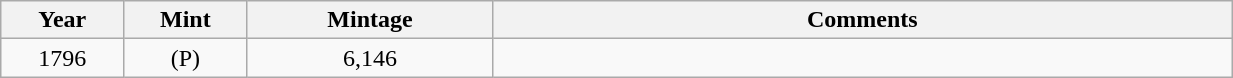<table class="wikitable sortable" style="min-width:65%; text-align:center;">
<tr>
<th width="10%">Year</th>
<th width="10%">Mint</th>
<th width="20%">Mintage</th>
<th width="60%">Comments</th>
</tr>
<tr>
<td>1796</td>
<td>(P)</td>
<td>6,146</td>
<td></td>
</tr>
</table>
